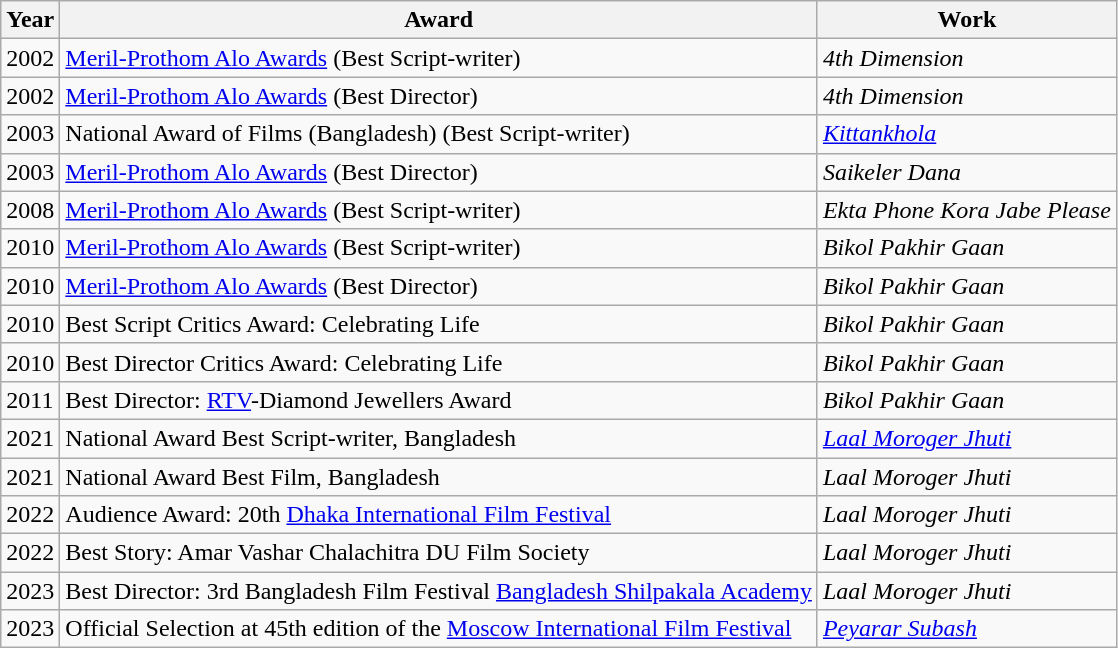<table class="wikitable">
<tr>
<th>Year</th>
<th>Award</th>
<th>Work</th>
</tr>
<tr>
<td>2002</td>
<td><a href='#'>Meril-Prothom Alo Awards</a> (Best Script-writer)</td>
<td><em>4th Dimension</em></td>
</tr>
<tr>
<td>2002</td>
<td><a href='#'>Meril-Prothom Alo Awards</a> (Best Director)</td>
<td><em>4th Dimension</em></td>
</tr>
<tr>
<td>2003</td>
<td>National Award of Films (Bangladesh) (Best Script-writer)</td>
<td><em><a href='#'>Kittankhola</a></em></td>
</tr>
<tr>
<td>2003</td>
<td><a href='#'>Meril-Prothom Alo Awards</a> (Best Director)</td>
<td><em>Saikeler Dana</em></td>
</tr>
<tr>
<td>2008</td>
<td><a href='#'>Meril-Prothom Alo Awards</a> (Best Script-writer)</td>
<td><em>Ekta Phone Kora Jabe Please</em></td>
</tr>
<tr>
<td>2010</td>
<td><a href='#'>Meril-Prothom Alo Awards</a> (Best Script-writer) </td>
<td><em>Bikol Pakhir Gaan</em></td>
</tr>
<tr>
<td>2010</td>
<td><a href='#'>Meril-Prothom Alo Awards</a> (Best Director)</td>
<td><em>Bikol Pakhir Gaan</em></td>
</tr>
<tr>
<td>2010</td>
<td>Best Script Critics Award: Celebrating Life</td>
<td><em>Bikol Pakhir Gaan</em></td>
</tr>
<tr>
<td>2010</td>
<td>Best Director Critics Award: Celebrating Life</td>
<td><em>Bikol Pakhir Gaan</em></td>
</tr>
<tr>
<td>2011</td>
<td>Best Director: <a href='#'>RTV</a>-Diamond Jewellers Award</td>
<td><em>Bikol Pakhir Gaan</em></td>
</tr>
<tr>
<td>2021</td>
<td>National Award Best Script-writer, Bangladesh</td>
<td><em><a href='#'>Laal Moroger Jhuti</a></em></td>
</tr>
<tr>
<td>2021</td>
<td>National Award Best Film, Bangladesh</td>
<td><em>Laal Moroger Jhuti</em></td>
</tr>
<tr>
<td>2022</td>
<td>Audience Award: 20th <a href='#'>Dhaka International Film Festival</a></td>
<td><em>Laal Moroger Jhuti</em></td>
</tr>
<tr>
<td>2022</td>
<td>Best Story: Amar Vashar Chalachitra DU Film Society</td>
<td><em>Laal Moroger Jhuti</em></td>
</tr>
<tr>
<td>2023</td>
<td>Best Director: 3rd Bangladesh Film Festival <a href='#'>Bangladesh Shilpakala Academy</a></td>
<td><em>Laal Moroger Jhuti</em></td>
</tr>
<tr>
<td>2023</td>
<td>Official Selection at 45th edition of the <a href='#'>Moscow International Film Festival</a></td>
<td><em><a href='#'>Peyarar Subash</a></em></td>
</tr>
</table>
